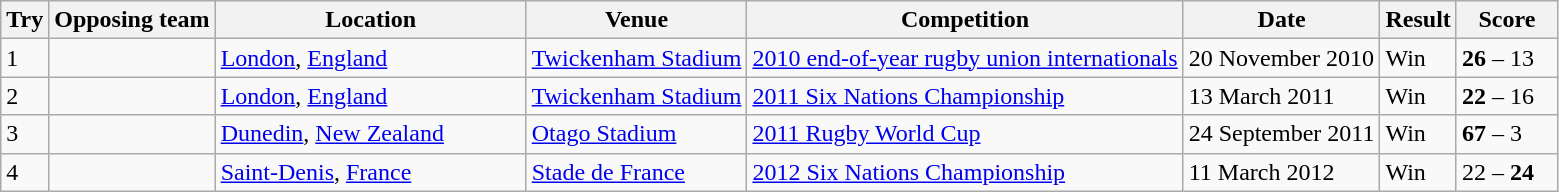<table class="wikitable" style="font-size:100%">
<tr>
<th>Try</th>
<th>Opposing team</th>
<th scope="col" style="min-width: 200px; max-width: 1000px;">Location</th>
<th>Venue</th>
<th>Competition</th>
<th>Date</th>
<th>Result</th>
<th scope="col" style="min-width: 60px; max-width: 300px;">Score</th>
</tr>
<tr>
<td>1</td>
<td></td>
<td><a href='#'>London</a>, <a href='#'>England</a></td>
<td><a href='#'>Twickenham Stadium</a></td>
<td><a href='#'>2010 end-of-year rugby union internationals</a></td>
<td>20 November 2010</td>
<td>Win</td>
<td><strong>26</strong> – 13</td>
</tr>
<tr>
<td>2</td>
<td></td>
<td><a href='#'>London</a>, <a href='#'>England</a></td>
<td><a href='#'>Twickenham Stadium</a></td>
<td><a href='#'>2011 Six Nations Championship</a></td>
<td>13 March 2011</td>
<td>Win</td>
<td><strong>22</strong> – 16</td>
</tr>
<tr>
<td>3</td>
<td></td>
<td><a href='#'>Dunedin</a>, <a href='#'>New Zealand</a></td>
<td><a href='#'>Otago Stadium</a></td>
<td><a href='#'>2011 Rugby World Cup</a></td>
<td>24 September 2011</td>
<td>Win</td>
<td><strong>67</strong> – 3</td>
</tr>
<tr>
<td>4</td>
<td></td>
<td><a href='#'>Saint-Denis</a>, <a href='#'>France</a></td>
<td><a href='#'>Stade de France</a></td>
<td><a href='#'>2012 Six Nations Championship</a></td>
<td>11 March 2012</td>
<td>Win</td>
<td>22 – <strong>24</strong></td>
</tr>
</table>
